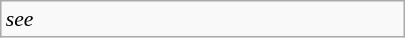<table class="wikitable floatright" style="font-size: 0.9em; width: 270px">
<tr>
<td><em>see </em></td>
</tr>
</table>
